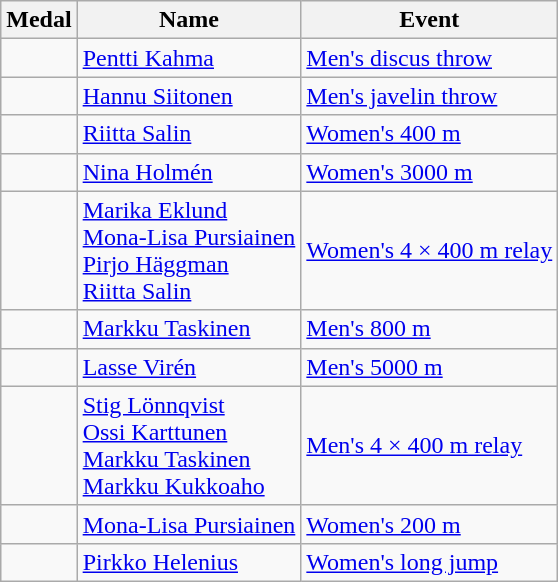<table class="wikitable sortable" style="font-size:100%">
<tr>
<th>Medal</th>
<th>Name</th>
<th>Event</th>
</tr>
<tr>
<td align=center></td>
<td><a href='#'>Pentti Kahma</a></td>
<td><a href='#'>Men's discus throw</a></td>
</tr>
<tr>
<td align=center></td>
<td><a href='#'>Hannu Siitonen</a></td>
<td><a href='#'>Men's javelin throw</a></td>
</tr>
<tr>
<td align=center></td>
<td><a href='#'>Riitta Salin</a></td>
<td><a href='#'>Women's 400 m</a></td>
</tr>
<tr>
<td align=center></td>
<td><a href='#'>Nina Holmén</a></td>
<td><a href='#'>Women's 3000 m</a></td>
</tr>
<tr>
<td align=center></td>
<td><a href='#'>Marika Eklund</a><br><a href='#'>Mona-Lisa Pursiainen</a><br><a href='#'>Pirjo Häggman</a><br><a href='#'>Riitta Salin</a></td>
<td><a href='#'>Women's 4 × 400 m relay</a></td>
</tr>
<tr>
<td align=center></td>
<td><a href='#'>Markku Taskinen</a></td>
<td><a href='#'>Men's 800 m</a></td>
</tr>
<tr>
<td align=center></td>
<td><a href='#'>Lasse Virén</a></td>
<td><a href='#'>Men's 5000 m</a></td>
</tr>
<tr>
<td align=center></td>
<td><a href='#'>Stig Lönnqvist</a><br><a href='#'>Ossi Karttunen</a><br><a href='#'>Markku Taskinen</a><br><a href='#'>Markku Kukkoaho</a></td>
<td><a href='#'>Men's 4 × 400 m relay</a></td>
</tr>
<tr>
<td align=center></td>
<td><a href='#'>Mona-Lisa Pursiainen</a></td>
<td><a href='#'>Women's 200 m</a></td>
</tr>
<tr>
<td align=center></td>
<td><a href='#'>Pirkko Helenius</a></td>
<td><a href='#'>Women's long jump</a></td>
</tr>
</table>
